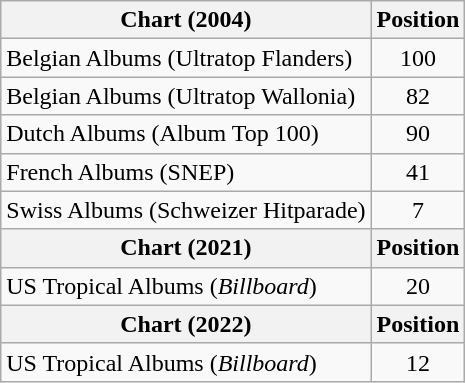<table class="wikitable sortable plainrowheaders">
<tr>
<th>Chart (2004)</th>
<th>Position</th>
</tr>
<tr>
<td>Belgian Albums (Ultratop Flanders)</td>
<td style="text-align:center;">100</td>
</tr>
<tr>
<td>Belgian Albums (Ultratop Wallonia)</td>
<td style="text-align:center;">82</td>
</tr>
<tr>
<td>Dutch Albums (Album Top 100)</td>
<td style="text-align:center;">90</td>
</tr>
<tr>
<td>French Albums (SNEP)</td>
<td style="text-align:center;">41</td>
</tr>
<tr>
<td>Swiss Albums (Schweizer Hitparade)</td>
<td style="text-align:center;">7</td>
</tr>
<tr>
<th>Chart (2021)</th>
<th>Position</th>
</tr>
<tr>
<td>US Tropical Albums (<em>Billboard</em>)</td>
<td style="text-align:center;">20</td>
</tr>
<tr>
<th>Chart (2022)</th>
<th>Position</th>
</tr>
<tr>
<td>US Tropical Albums (<em>Billboard</em>)</td>
<td style="text-align:center;">12</td>
</tr>
</table>
